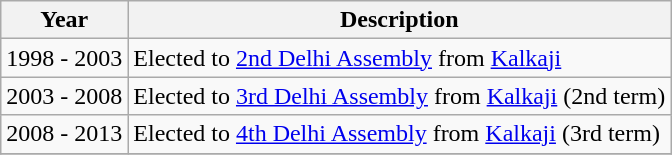<table class="wikitable">
<tr>
<th>Year</th>
<th>Description</th>
</tr>
<tr>
<td>1998 - 2003</td>
<td>Elected to <a href='#'>2nd Delhi Assembly</a> from <a href='#'>Kalkaji</a></td>
</tr>
<tr>
<td>2003 - 2008</td>
<td>Elected to <a href='#'>3rd Delhi Assembly</a> from <a href='#'>Kalkaji</a> (2nd term)</td>
</tr>
<tr>
<td>2008 - 2013</td>
<td>Elected to <a href='#'>4th Delhi Assembly</a> from <a href='#'>Kalkaji</a> (3rd term)</td>
</tr>
<tr>
</tr>
</table>
